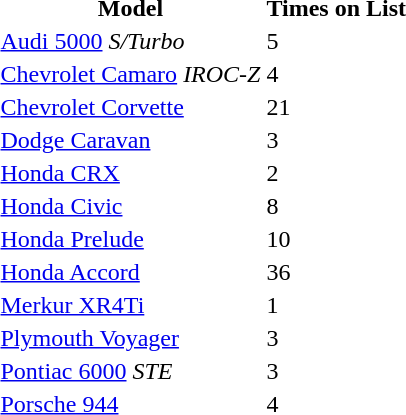<table>
<tr>
<th>Model</th>
<th>Times on List</th>
</tr>
<tr>
<td><a href='#'>Audi 5000</a> <em>S/Turbo</em></td>
<td>5</td>
</tr>
<tr>
<td><a href='#'>Chevrolet Camaro</a> <em>IROC-Z</em></td>
<td>4</td>
</tr>
<tr>
<td><a href='#'>Chevrolet Corvette</a></td>
<td>21</td>
</tr>
<tr>
<td><a href='#'>Dodge Caravan</a></td>
<td>3</td>
</tr>
<tr>
<td><a href='#'>Honda CRX</a></td>
<td>2</td>
</tr>
<tr>
<td><a href='#'>Honda Civic</a></td>
<td>8</td>
</tr>
<tr>
<td><a href='#'>Honda Prelude</a></td>
<td>10</td>
</tr>
<tr>
<td><a href='#'>Honda Accord</a></td>
<td>36</td>
</tr>
<tr>
<td><a href='#'>Merkur XR4Ti</a></td>
<td>1</td>
</tr>
<tr>
<td><a href='#'>Plymouth Voyager</a></td>
<td>3</td>
</tr>
<tr>
<td><a href='#'>Pontiac 6000</a> <em>STE</em></td>
<td>3</td>
</tr>
<tr>
<td><a href='#'>Porsche 944</a></td>
<td>4</td>
</tr>
</table>
